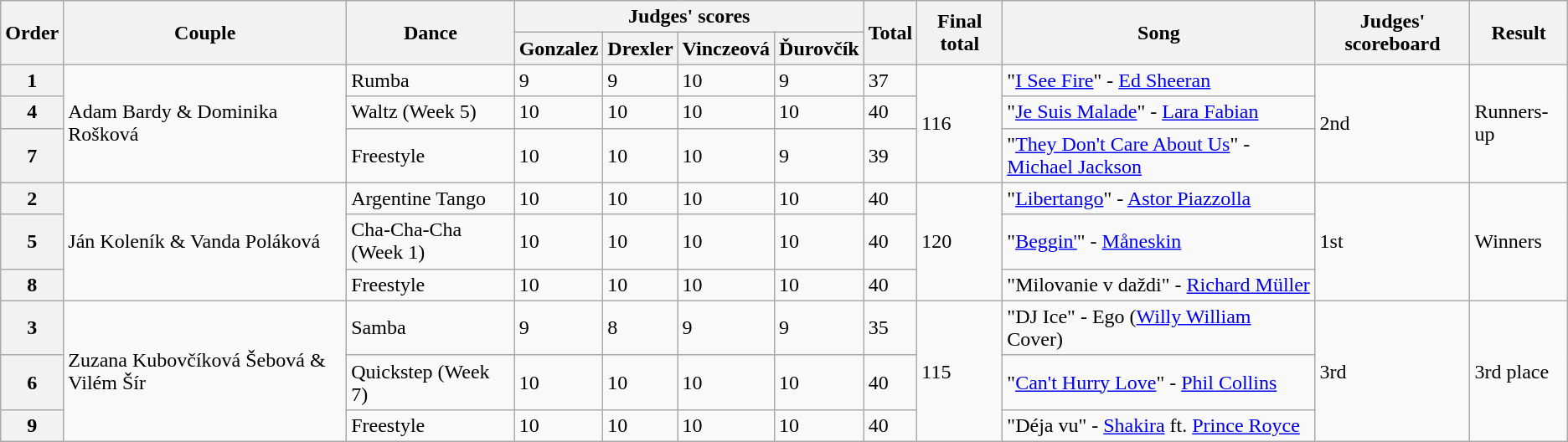<table class="wikitable">
<tr>
<th rowspan="2">Order</th>
<th rowspan="2">Couple</th>
<th rowspan="2">Dance</th>
<th colspan="4">Judges' scores</th>
<th rowspan="2">Total</th>
<th rowspan="2">Final total</th>
<th rowspan="2">Song</th>
<th rowspan="2">Judges' scoreboard</th>
<th rowspan="2">Result</th>
</tr>
<tr>
<th>Gonzalez</th>
<th>Drexler</th>
<th>Vinczeová</th>
<th>Ďurovčík</th>
</tr>
<tr>
<th>1</th>
<td rowspan="3">Adam Bardy & Dominika Rošková</td>
<td>Rumba</td>
<td>9</td>
<td>9</td>
<td>10</td>
<td>9</td>
<td>37</td>
<td rowspan="3">116</td>
<td>"<a href='#'>I See Fire</a>" - <a href='#'>Ed Sheeran</a></td>
<td rowspan="3">2nd</td>
<td rowspan="3">Runners-up</td>
</tr>
<tr>
<th>4</th>
<td>Waltz (Week 5)</td>
<td>10</td>
<td>10</td>
<td>10</td>
<td>10</td>
<td>40</td>
<td>"<a href='#'>Je Suis Malade</a>" - <a href='#'>Lara Fabian</a></td>
</tr>
<tr>
<th>7</th>
<td>Freestyle</td>
<td>10</td>
<td>10</td>
<td>10</td>
<td>9</td>
<td>39</td>
<td>"<a href='#'>They Don't Care About Us</a>" - <a href='#'>Michael Jackson</a></td>
</tr>
<tr>
<th>2</th>
<td rowspan="3">Ján Koleník & Vanda Poláková</td>
<td>Argentine Tango</td>
<td>10</td>
<td>10</td>
<td>10</td>
<td>10</td>
<td>40</td>
<td rowspan="3">120</td>
<td>"<a href='#'>Libertango</a>" - <a href='#'>Astor Piazzolla</a></td>
<td rowspan="3">1st</td>
<td rowspan="3">Winners</td>
</tr>
<tr>
<th>5</th>
<td>Cha-Cha-Cha (Week 1)</td>
<td>10</td>
<td>10</td>
<td>10</td>
<td>10</td>
<td>40</td>
<td>"<a href='#'>Beggin'</a>" - <a href='#'>Måneskin</a></td>
</tr>
<tr>
<th>8</th>
<td>Freestyle</td>
<td>10</td>
<td>10</td>
<td>10</td>
<td>10</td>
<td>40</td>
<td>"Milovanie v daždi" - <a href='#'>Richard Müller</a></td>
</tr>
<tr>
<th><strong>3</strong></th>
<td rowspan="3">Zuzana Kubovčíková Šebová & Vilém Šír</td>
<td>Samba</td>
<td>9</td>
<td>8</td>
<td>9</td>
<td>9</td>
<td>35</td>
<td rowspan="3">115</td>
<td>"DJ Ice" - Ego (<a href='#'>Willy William</a> Cover)</td>
<td rowspan="3">3rd</td>
<td rowspan="3">3rd place</td>
</tr>
<tr>
<th>6</th>
<td>Quickstep (Week 7)</td>
<td>10</td>
<td>10</td>
<td>10</td>
<td>10</td>
<td>40</td>
<td>"<a href='#'>Can't Hurry Love</a>" - <a href='#'>Phil Collins</a></td>
</tr>
<tr>
<th>9</th>
<td>Freestyle</td>
<td>10</td>
<td>10</td>
<td>10</td>
<td>10</td>
<td>40</td>
<td>"Déja vu" - <a href='#'>Shakira</a> ft. <a href='#'>Prince Royce</a></td>
</tr>
</table>
